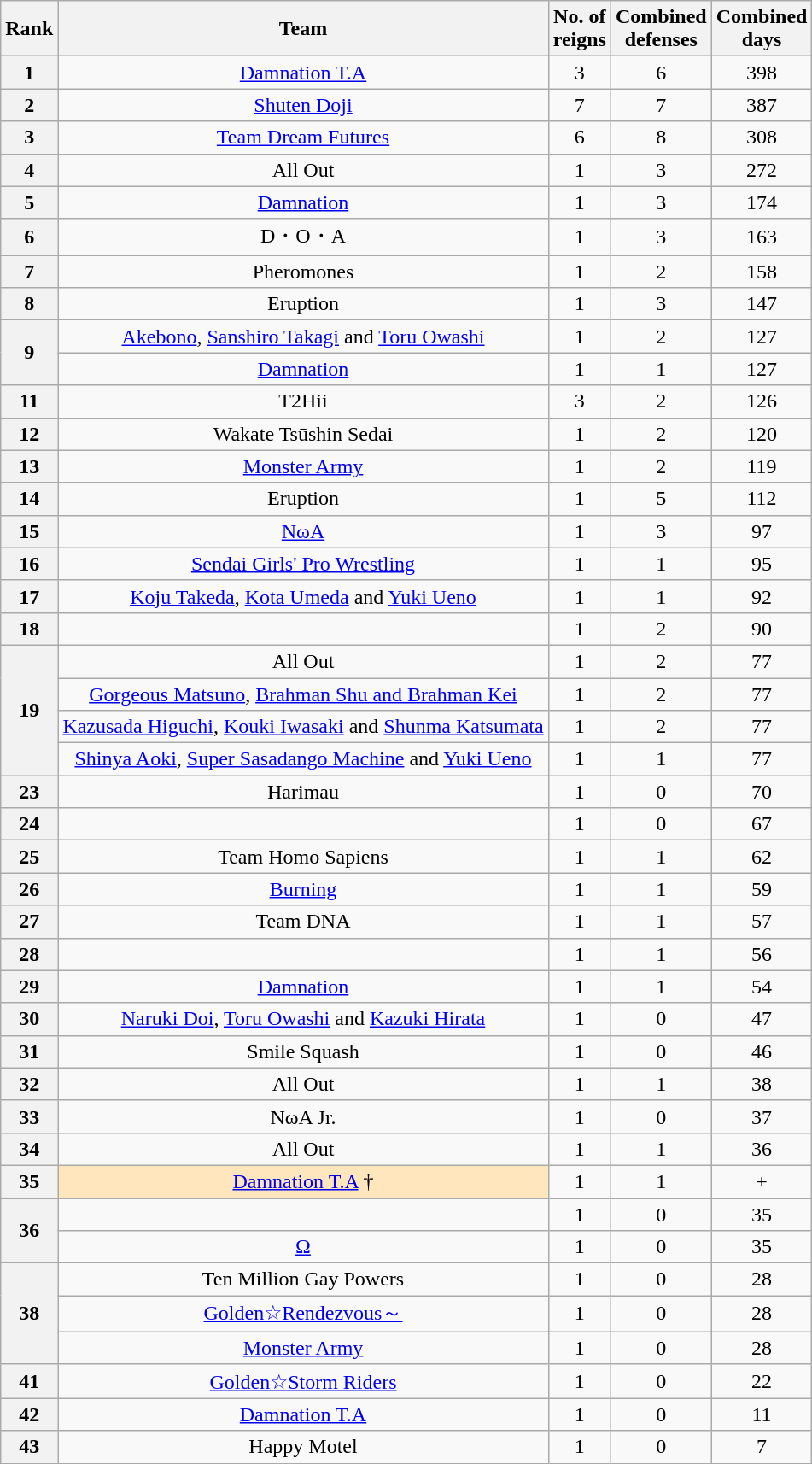<table class="wikitable sortable" style="text-align: center">
<tr>
<th>Rank</th>
<th>Team</th>
<th data-sort-type="number">No. of<br>reigns</th>
<th data-sort-type="number">Combined<br>defenses</th>
<th data-sort-type="number">Combined<br>days</th>
</tr>
<tr>
<th>1</th>
<td><a href='#'>Damnation T.A</a><br></td>
<td>3</td>
<td>6</td>
<td>398</td>
</tr>
<tr>
<th>2</th>
<td><a href='#'>Shuten Doji</a><br></td>
<td>7</td>
<td>7</td>
<td>387</td>
</tr>
<tr>
<th>3</th>
<td><a href='#'>Team Dream Futures</a><br></td>
<td>6</td>
<td>8</td>
<td>308</td>
</tr>
<tr>
<th>4</th>
<td>All Out<br></td>
<td>1</td>
<td>3</td>
<td>272</td>
</tr>
<tr>
<th>5</th>
<td><a href='#'>Damnation</a><br></td>
<td>1</td>
<td>3</td>
<td>174</td>
</tr>
<tr>
<th>6</th>
<td>D・O・A<br></td>
<td>1</td>
<td>3</td>
<td>163</td>
</tr>
<tr>
<th>7</th>
<td>Pheromones<br></td>
<td>1</td>
<td>2</td>
<td>158</td>
</tr>
<tr>
<th>8</th>
<td>Eruption <br></td>
<td>1</td>
<td>3</td>
<td>147</td>
</tr>
<tr>
<th rowspan=2>9</th>
<td><a href='#'>Akebono</a>, <a href='#'>Sanshiro Takagi</a> and <a href='#'>Toru Owashi</a></td>
<td>1</td>
<td>2</td>
<td>127</td>
</tr>
<tr>
<td><a href='#'>Damnation</a><br></td>
<td>1</td>
<td>1</td>
<td>127</td>
</tr>
<tr>
<th>11</th>
<td>T2Hii<br></td>
<td>3</td>
<td>2</td>
<td>126</td>
</tr>
<tr>
<th>12</th>
<td>Wakate Tsūshin Sedai<br></td>
<td>1</td>
<td>2</td>
<td>120</td>
</tr>
<tr>
<th>13</th>
<td><a href='#'>Monster Army</a><br></td>
<td>1</td>
<td>2</td>
<td>119</td>
</tr>
<tr>
<th>14</th>
<td>Eruption<br></td>
<td>1</td>
<td>5</td>
<td>112</td>
</tr>
<tr>
<th>15</th>
<td><a href='#'>NωA</a><br></td>
<td>1</td>
<td>3</td>
<td>97</td>
</tr>
<tr>
<th>16</th>
<td><a href='#'>Sendai Girls' Pro Wrestling</a><br></td>
<td>1</td>
<td>1</td>
<td>95</td>
</tr>
<tr>
<th>17</th>
<td><a href='#'>Koju Takeda</a>, <a href='#'>Kota Umeda</a> and <a href='#'>Yuki Ueno</a></td>
<td>1</td>
<td>1</td>
<td>92</td>
</tr>
<tr>
<th>18</th>
<td><br></td>
<td>1</td>
<td>2</td>
<td>90</td>
</tr>
<tr>
<th rowspan=4>19</th>
<td>All Out<br></td>
<td>1</td>
<td>2</td>
<td>77</td>
</tr>
<tr>
<td><a href='#'>Gorgeous Matsuno</a>, <a href='#'>Brahman Shu and Brahman Kei</a></td>
<td>1</td>
<td>2</td>
<td>77</td>
</tr>
<tr>
<td><a href='#'>Kazusada Higuchi</a>, <a href='#'>Kouki Iwasaki</a> and <a href='#'>Shunma Katsumata</a></td>
<td>1</td>
<td>2</td>
<td>77</td>
</tr>
<tr>
<td><a href='#'>Shinya Aoki</a>, <a href='#'>Super Sasadango Machine</a> and <a href='#'>Yuki Ueno</a></td>
<td>1</td>
<td>1</td>
<td>77</td>
</tr>
<tr>
<th>23</th>
<td>Harimau<br></td>
<td>1</td>
<td>0</td>
<td>70</td>
</tr>
<tr>
<th>24</th>
<td><br></td>
<td>1</td>
<td>0</td>
<td>67</td>
</tr>
<tr>
<th>25</th>
<td>Team Homo Sapiens<br></td>
<td>1</td>
<td>1</td>
<td>62</td>
</tr>
<tr>
<th>26</th>
<td><a href='#'>Burning</a><br></td>
<td>1</td>
<td>1</td>
<td>59</td>
</tr>
<tr>
<th>27</th>
<td>Team DNA<br></td>
<td>1</td>
<td>1</td>
<td>57</td>
</tr>
<tr>
<th>28</th>
<td><br></td>
<td>1</td>
<td>1</td>
<td>56</td>
</tr>
<tr>
<th>29</th>
<td><a href='#'>Damnation</a><br></td>
<td>1</td>
<td>1</td>
<td>54</td>
</tr>
<tr>
<th>30</th>
<td><a href='#'>Naruki Doi</a>, <a href='#'>Toru Owashi</a> and <a href='#'>Kazuki Hirata</a></td>
<td>1</td>
<td>0</td>
<td>47</td>
</tr>
<tr>
<th>31</th>
<td>Smile Squash<br></td>
<td>1</td>
<td>0</td>
<td>46</td>
</tr>
<tr>
<th>32</th>
<td>All Out<br></td>
<td>1</td>
<td>1</td>
<td>38</td>
</tr>
<tr>
<th>33</th>
<td>NωA Jr.<br></td>
<td>1</td>
<td>0</td>
<td>37</td>
</tr>
<tr>
<th>34</th>
<td>All Out<br></td>
<td>1</td>
<td>1</td>
<td>36</td>
</tr>
<tr>
<th>35</th>
<td style="background-color:#FFE6BD"><a href='#'>Damnation T.A</a> †<br></td>
<td>1</td>
<td>1</td>
<td>+</td>
</tr>
<tr>
<th rowspan=2>36</th>
<td></td>
<td>1</td>
<td>0</td>
<td>35</td>
</tr>
<tr>
<td><a href='#'>Ω</a><br></td>
<td>1</td>
<td>0</td>
<td>35</td>
</tr>
<tr>
<th rowspan=3>38</th>
<td>Ten Million Gay Powers<br></td>
<td>1</td>
<td>0</td>
<td>28</td>
</tr>
<tr>
<td><a href='#'>Golden☆Rendezvous～</a><br></td>
<td>1</td>
<td>0</td>
<td>28</td>
</tr>
<tr>
<td><a href='#'>Monster Army</a><br></td>
<td>1</td>
<td>0</td>
<td>28</td>
</tr>
<tr>
<th>41</th>
<td><a href='#'>Golden☆Storm Riders</a><br></td>
<td>1</td>
<td>0</td>
<td>22</td>
</tr>
<tr>
<th>42</th>
<td><a href='#'>Damnation T.A</a><br></td>
<td>1</td>
<td>0</td>
<td>11</td>
</tr>
<tr>
<th>43</th>
<td>Happy Motel<br></td>
<td>1</td>
<td>0</td>
<td>7</td>
</tr>
</table>
